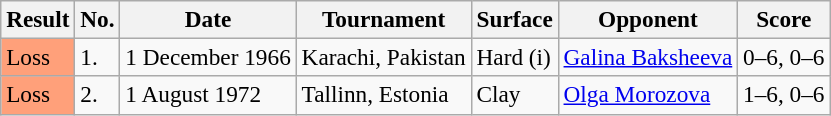<table class="sortable wikitable" style="font-size:97%">
<tr>
<th>Result</th>
<th>No.</th>
<th>Date</th>
<th>Tournament</th>
<th>Surface</th>
<th>Opponent</th>
<th>Score</th>
</tr>
<tr>
<td style="background:#ffa07a;">Loss</td>
<td>1.</td>
<td>1 December 1966</td>
<td>Karachi, Pakistan</td>
<td>Hard (i)</td>
<td> <a href='#'>Galina Baksheeva</a></td>
<td>0–6, 0–6</td>
</tr>
<tr>
<td style="background:#ffa07a;">Loss</td>
<td>2.</td>
<td>1 August 1972</td>
<td>Tallinn, Estonia</td>
<td>Clay</td>
<td> <a href='#'>Olga Morozova</a></td>
<td>1–6, 0–6</td>
</tr>
</table>
